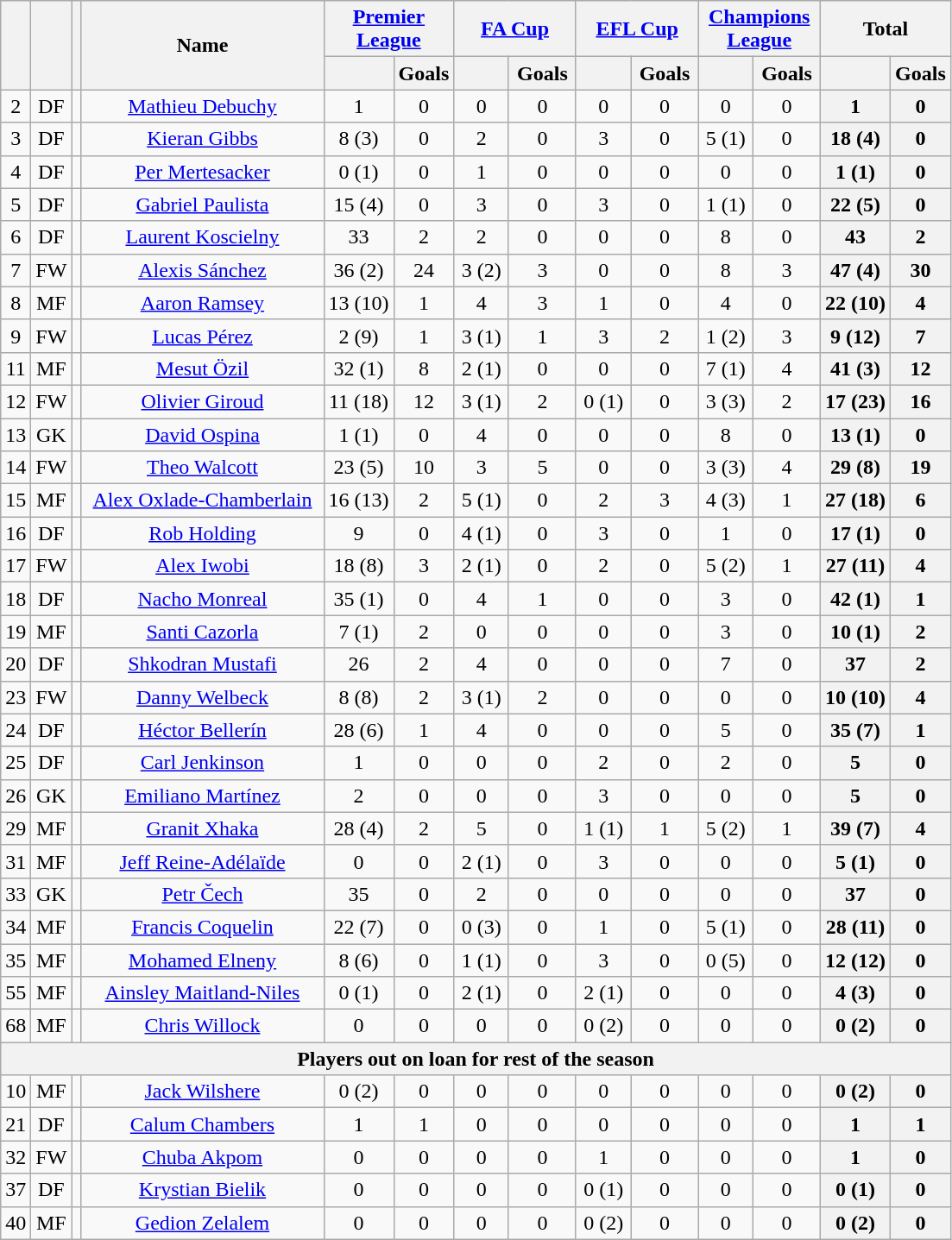<table class="wikitable sortable" style="text-align:center">
<tr>
<th rowspan="2"></th>
<th rowspan="2"></th>
<th rowspan="2"></th>
<th rowspan="2" style="width:180px;">Name</th>
<th colspan="2" style="width:87px;"><a href='#'>Premier League</a></th>
<th colspan="2" style="width:87px;"><a href='#'>FA Cup</a></th>
<th colspan="2" style="width:87px;"><a href='#'>EFL Cup</a></th>
<th colspan="2" style="width:87px;"><a href='#'>Champions League</a></th>
<th colspan="2" style="width:87px;">Total</th>
</tr>
<tr>
<th></th>
<th>Goals</th>
<th></th>
<th>Goals</th>
<th></th>
<th>Goals</th>
<th></th>
<th>Goals</th>
<th></th>
<th>Goals</th>
</tr>
<tr>
<td>2</td>
<td>DF</td>
<td></td>
<td scope="row"><a href='#'>Mathieu Debuchy</a><br></td>
<td>1</td>
<td>0<br></td>
<td>0</td>
<td>0<br></td>
<td>0</td>
<td>0<br></td>
<td>0</td>
<td>0<br></td>
<th>1</th>
<th>0</th>
</tr>
<tr>
<td>3</td>
<td>DF</td>
<td></td>
<td scope="row"><a href='#'>Kieran Gibbs</a><br></td>
<td>8 (3)</td>
<td>0<br></td>
<td>2</td>
<td>0<br></td>
<td>3</td>
<td>0<br></td>
<td>5 (1)</td>
<td>0<br></td>
<th>18 (4)</th>
<th>0</th>
</tr>
<tr>
<td>4</td>
<td>DF</td>
<td></td>
<td scope="row"><a href='#'>Per Mertesacker</a><br></td>
<td>0 (1)</td>
<td>0<br></td>
<td>1</td>
<td>0<br></td>
<td>0</td>
<td>0<br></td>
<td>0</td>
<td>0<br></td>
<th>1 (1)</th>
<th>0</th>
</tr>
<tr>
<td>5</td>
<td>DF</td>
<td></td>
<td scope="row"><a href='#'>Gabriel Paulista</a><br></td>
<td>15 (4)</td>
<td>0<br></td>
<td>3</td>
<td>0<br></td>
<td>3</td>
<td>0<br></td>
<td>1 (1)</td>
<td>0<br></td>
<th>22 (5)</th>
<th>0</th>
</tr>
<tr>
<td>6</td>
<td>DF</td>
<td></td>
<td scope="row"><a href='#'>Laurent Koscielny</a><br></td>
<td>33</td>
<td>2<br></td>
<td>2</td>
<td>0<br></td>
<td>0</td>
<td>0<br></td>
<td>8</td>
<td>0<br></td>
<th>43</th>
<th>2</th>
</tr>
<tr>
<td>7</td>
<td>FW</td>
<td></td>
<td scope="row"><a href='#'>Alexis Sánchez</a><br></td>
<td>36 (2)</td>
<td>24<br></td>
<td>3 (2)</td>
<td>3<br></td>
<td>0</td>
<td>0<br></td>
<td>8</td>
<td>3<br></td>
<th>47 (4)</th>
<th>30</th>
</tr>
<tr>
<td>8</td>
<td>MF</td>
<td></td>
<td scope="row"><a href='#'>Aaron Ramsey</a><br></td>
<td>13 (10)</td>
<td>1<br></td>
<td>4</td>
<td>3<br></td>
<td>1</td>
<td>0<br></td>
<td>4</td>
<td>0<br></td>
<th>22 (10)</th>
<th>4</th>
</tr>
<tr>
<td>9</td>
<td>FW</td>
<td></td>
<td scope="row"><a href='#'>Lucas Pérez</a><br></td>
<td>2 (9)</td>
<td>1<br></td>
<td>3 (1)</td>
<td>1<br></td>
<td>3</td>
<td>2<br></td>
<td>1 (2)</td>
<td>3<br></td>
<th>9 (12)</th>
<th>7</th>
</tr>
<tr>
<td>11</td>
<td>MF</td>
<td></td>
<td scope="row"><a href='#'>Mesut Özil</a><br></td>
<td>32 (1)</td>
<td>8<br></td>
<td>2 (1)</td>
<td>0<br></td>
<td>0</td>
<td>0<br></td>
<td>7 (1)</td>
<td>4<br></td>
<th>41 (3)</th>
<th>12</th>
</tr>
<tr>
<td>12</td>
<td>FW</td>
<td></td>
<td scope="row"><a href='#'>Olivier Giroud</a><br></td>
<td>11 (18)</td>
<td>12<br></td>
<td>3 (1)</td>
<td>2<br></td>
<td>0 (1)</td>
<td>0<br></td>
<td>3 (3)</td>
<td>2<br></td>
<th>17 (23)</th>
<th>16</th>
</tr>
<tr>
<td>13</td>
<td>GK</td>
<td></td>
<td scope="row"><a href='#'>David Ospina</a><br></td>
<td>1 (1)</td>
<td>0<br></td>
<td>4</td>
<td>0<br></td>
<td>0</td>
<td>0<br></td>
<td>8</td>
<td>0<br></td>
<th>13 (1)</th>
<th>0</th>
</tr>
<tr>
<td>14</td>
<td>FW</td>
<td></td>
<td scope="row"><a href='#'>Theo Walcott</a><br></td>
<td>23 (5)</td>
<td>10<br></td>
<td>3</td>
<td>5<br></td>
<td>0</td>
<td>0<br></td>
<td>3 (3)</td>
<td>4<br></td>
<th>29 (8)</th>
<th>19</th>
</tr>
<tr>
<td>15</td>
<td>MF</td>
<td></td>
<td scope="row"><a href='#'>Alex Oxlade-Chamberlain</a><br></td>
<td>16 (13)</td>
<td>2<br></td>
<td>5 (1)</td>
<td>0<br></td>
<td>2</td>
<td>3<br></td>
<td>4 (3)</td>
<td>1<br></td>
<th>27 (18)</th>
<th>6</th>
</tr>
<tr>
<td>16</td>
<td>DF</td>
<td></td>
<td scope="row"><a href='#'>Rob Holding</a><br></td>
<td>9</td>
<td>0<br></td>
<td>4 (1)</td>
<td>0<br></td>
<td>3</td>
<td>0<br></td>
<td>1</td>
<td>0<br></td>
<th>17 (1)</th>
<th>0</th>
</tr>
<tr>
<td>17</td>
<td>FW</td>
<td></td>
<td scope="row"><a href='#'>Alex Iwobi</a><br></td>
<td>18 (8)</td>
<td>3<br></td>
<td>2 (1)</td>
<td>0<br></td>
<td>2</td>
<td>0<br></td>
<td>5 (2)</td>
<td>1<br></td>
<th>27 (11)</th>
<th>4</th>
</tr>
<tr>
<td>18</td>
<td>DF</td>
<td></td>
<td scope="row"><a href='#'>Nacho Monreal</a><br></td>
<td>35 (1)</td>
<td>0<br></td>
<td>4</td>
<td>1<br></td>
<td>0</td>
<td>0<br></td>
<td>3</td>
<td>0<br></td>
<th>42 (1)</th>
<th>1</th>
</tr>
<tr>
<td>19</td>
<td>MF</td>
<td></td>
<td scope="row"><a href='#'>Santi Cazorla</a><br></td>
<td>7 (1)</td>
<td>2<br></td>
<td>0</td>
<td>0<br></td>
<td>0</td>
<td>0<br></td>
<td>3</td>
<td>0<br></td>
<th>10 (1)</th>
<th>2</th>
</tr>
<tr>
<td>20</td>
<td>DF</td>
<td></td>
<td scope="row"><a href='#'>Shkodran Mustafi</a><br></td>
<td>26</td>
<td>2<br></td>
<td>4</td>
<td>0<br></td>
<td>0</td>
<td>0<br></td>
<td>7</td>
<td>0<br></td>
<th>37</th>
<th>2</th>
</tr>
<tr>
<td>23</td>
<td>FW</td>
<td></td>
<td scope="row"><a href='#'>Danny Welbeck</a><br></td>
<td>8 (8)</td>
<td>2<br></td>
<td>3 (1)</td>
<td>2<br></td>
<td>0</td>
<td>0<br></td>
<td>0</td>
<td>0<br></td>
<th>10 (10)</th>
<th>4</th>
</tr>
<tr>
<td>24</td>
<td>DF</td>
<td></td>
<td scope="row"><a href='#'>Héctor Bellerín</a><br></td>
<td>28 (6)</td>
<td>1<br></td>
<td>4</td>
<td>0<br></td>
<td>0</td>
<td>0<br></td>
<td>5</td>
<td>0<br></td>
<th>35 (7)</th>
<th>1</th>
</tr>
<tr>
<td>25</td>
<td>DF</td>
<td></td>
<td scope="row"><a href='#'>Carl Jenkinson</a><br></td>
<td>1</td>
<td>0<br></td>
<td>0</td>
<td>0<br></td>
<td>2</td>
<td>0<br></td>
<td>2</td>
<td>0<br></td>
<th>5</th>
<th>0</th>
</tr>
<tr>
<td>26</td>
<td>GK</td>
<td></td>
<td scope="row"><a href='#'>Emiliano Martínez</a><br></td>
<td>2</td>
<td>0<br></td>
<td>0</td>
<td>0<br></td>
<td>3</td>
<td>0<br></td>
<td>0</td>
<td>0<br></td>
<th>5</th>
<th>0</th>
</tr>
<tr>
<td>29</td>
<td>MF</td>
<td></td>
<td scope="row"><a href='#'>Granit Xhaka</a><br></td>
<td>28 (4)</td>
<td>2<br></td>
<td>5</td>
<td>0<br></td>
<td>1 (1)</td>
<td>1<br></td>
<td>5 (2)</td>
<td>1<br></td>
<th>39 (7)</th>
<th>4</th>
</tr>
<tr>
<td>31</td>
<td>MF</td>
<td></td>
<td scope="row"><a href='#'>Jeff Reine-Adélaïde</a><br></td>
<td>0</td>
<td>0<br></td>
<td>2 (1)</td>
<td>0<br></td>
<td>3</td>
<td>0<br></td>
<td>0</td>
<td>0<br></td>
<th>5 (1)</th>
<th>0</th>
</tr>
<tr>
<td>33</td>
<td>GK</td>
<td></td>
<td scope="row"><a href='#'>Petr Čech</a><br></td>
<td>35</td>
<td>0<br></td>
<td>2</td>
<td>0<br></td>
<td>0</td>
<td>0<br></td>
<td>0</td>
<td>0<br></td>
<th>37</th>
<th>0</th>
</tr>
<tr>
<td>34</td>
<td>MF</td>
<td></td>
<td scope="row"><a href='#'>Francis Coquelin</a><br></td>
<td>22 (7)</td>
<td>0<br></td>
<td>0 (3)</td>
<td>0<br></td>
<td>1</td>
<td>0<br></td>
<td>5 (1)</td>
<td>0<br></td>
<th>28 (11)</th>
<th>0</th>
</tr>
<tr>
<td>35</td>
<td>MF</td>
<td></td>
<td scope="row"><a href='#'>Mohamed Elneny</a><br></td>
<td>8 (6)</td>
<td>0<br></td>
<td>1 (1)</td>
<td>0<br></td>
<td>3</td>
<td>0<br></td>
<td>0 (5)</td>
<td>0<br></td>
<th>12 (12)</th>
<th>0<br>



</th>
</tr>
<tr>
<td>55</td>
<td>MF</td>
<td></td>
<td scope="row"><a href='#'>Ainsley Maitland-Niles</a><br></td>
<td>0 (1)</td>
<td>0<br></td>
<td>2 (1)</td>
<td>0<br></td>
<td>2 (1)</td>
<td>0<br></td>
<td>0</td>
<td>0<br></td>
<th>4 (3)</th>
<th>0</th>
</tr>
<tr>
<td>68</td>
<td>MF</td>
<td></td>
<td scope="row"><a href='#'>Chris Willock</a><br></td>
<td>0</td>
<td>0<br></td>
<td>0</td>
<td>0<br></td>
<td>0 (2)</td>
<td>0<br></td>
<td>0</td>
<td>0<br></td>
<th>0 (2)</th>
<th>0</th>
</tr>
<tr>
<th colspan="14">Players out on loan for rest of the season</th>
</tr>
<tr>
<td>10</td>
<td>MF</td>
<td></td>
<td scope="row"><a href='#'>Jack Wilshere</a><br></td>
<td>0 (2)</td>
<td>0<br></td>
<td>0</td>
<td>0<br></td>
<td>0</td>
<td>0<br></td>
<td>0</td>
<td>0<br></td>
<th>0 (2)</th>
<th>0</th>
</tr>
<tr>
<td>21</td>
<td>DF</td>
<td></td>
<td scope="row"><a href='#'>Calum Chambers</a><br></td>
<td>1</td>
<td>1<br></td>
<td>0</td>
<td>0<br></td>
<td>0</td>
<td>0<br></td>
<td>0</td>
<td>0<br></td>
<th>1</th>
<th>1</th>
</tr>
<tr>
<td>32</td>
<td>FW</td>
<td></td>
<td scope="row"><a href='#'>Chuba Akpom</a><br></td>
<td>0</td>
<td>0<br></td>
<td>0</td>
<td>0<br></td>
<td>1</td>
<td>0<br></td>
<td>0</td>
<td>0<br></td>
<th>1</th>
<th>0</th>
</tr>
<tr>
<td>37</td>
<td>DF</td>
<td></td>
<td scope="row"><a href='#'>Krystian Bielik</a></td>
<td>0</td>
<td>0</td>
<td>0</td>
<td>0</td>
<td>0 (1)</td>
<td>0</td>
<td>0</td>
<td>0</td>
<th>0 (1)</th>
<th>0</th>
</tr>
<tr>
<td>40</td>
<td>MF</td>
<td></td>
<td scope="row"><a href='#'>Gedion Zelalem</a><br></td>
<td>0</td>
<td>0<br></td>
<td>0</td>
<td>0<br></td>
<td>0 (2)</td>
<td>0<br></td>
<td>0</td>
<td>0<br></td>
<th>0 (2)</th>
<th>0</th>
</tr>
</table>
